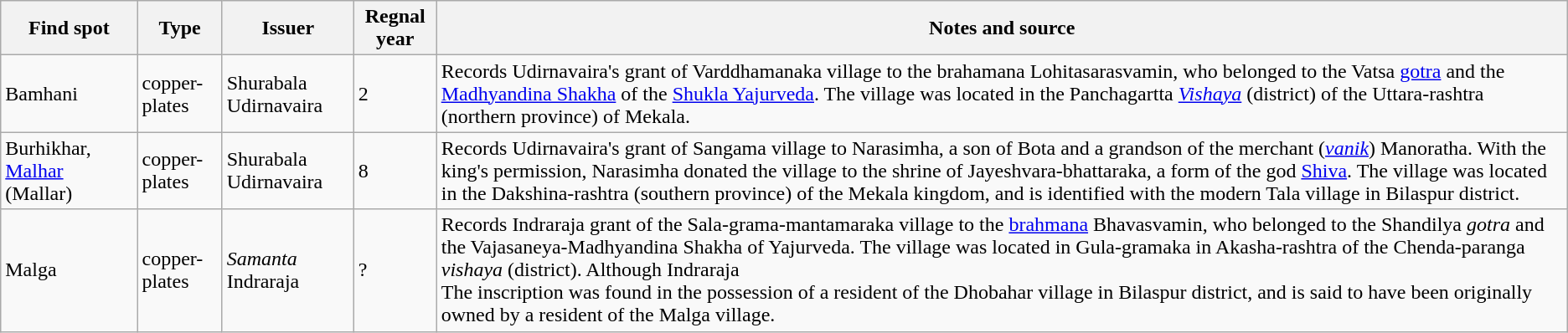<table class="wikitable">
<tr>
<th>Find spot</th>
<th>Type</th>
<th>Issuer</th>
<th>Regnal year</th>
<th>Notes and source</th>
</tr>
<tr>
<td>Bamhani</td>
<td>copper-plates</td>
<td>Shurabala Udirnavaira</td>
<td>2</td>
<td>Records Udirnavaira's grant of Varddhamanaka village to the brahamana Lohitasarasvamin, who belonged to the Vatsa <a href='#'>gotra</a> and the <a href='#'>Madhyandina Shakha</a> of the <a href='#'>Shukla Yajurveda</a>. The village was located in the Panchagartta <em><a href='#'>Vishaya</a></em> (district) of the Uttara-rashtra (northern province) of Mekala.</td>
</tr>
<tr>
<td>Burhikhar, <a href='#'>Malhar</a> (Mallar)</td>
<td>copper-plates</td>
<td>Shurabala Udirnavaira</td>
<td>8</td>
<td>Records Udirnavaira's grant of Sangama village to Narasimha, a son of Bota and a grandson of the merchant (<em><a href='#'>vanik</a></em>) Manoratha. With the king's permission, Narasimha donated the village to the shrine of Jayeshvara-bhattaraka, a form of the god <a href='#'>Shiva</a>. The village was located in the Dakshina-rashtra (southern province) of the Mekala kingdom, and is identified with the modern Tala village in Bilaspur district.</td>
</tr>
<tr>
<td>Malga</td>
<td>copper-plates</td>
<td><em>Samanta</em> Indraraja</td>
<td>?</td>
<td>Records Indraraja grant of the Sala-grama-mantamaraka village to the <a href='#'>brahmana</a> Bhavasvamin, who belonged to the Shandilya <em>gotra</em> and the Vajasaneya-Madhyandina Shakha of Yajurveda. The village was located in Gula-gramaka in Akasha-rashtra of the Chenda-paranga <em>vishaya</em> (district). Although Indraraja<br>The inscription was found in the possession of a resident of the Dhobahar village in Bilaspur district, and is said to have been originally owned by a resident of the Malga village.</td>
</tr>
</table>
